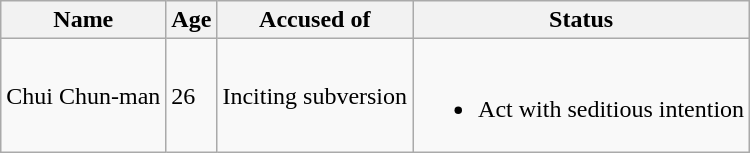<table class="wikitable">
<tr>
<th>Name</th>
<th>Age</th>
<th>Accused of</th>
<th>Status</th>
</tr>
<tr>
<td>Chui Chun-man</td>
<td>26</td>
<td>Inciting subversion</td>
<td><br><ul><li>Act with seditious intention</li></ul></td>
</tr>
</table>
